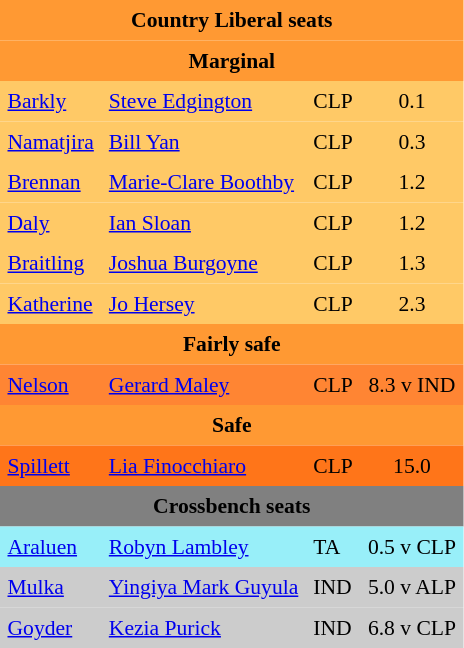<table class="toccolours" cellpadding="5" cellspacing="0" style="float:left; margin-right:.5em; margin-top:.4em; font-size:90%;">
<tr>
<td colspan="4" style="text-align:center; background:#f93;"><span><strong>Country Liberal seats</strong></span></td>
</tr>
<tr>
<td colspan="4" style="text-align:center; background:#f93;"><span><strong>Marginal</strong></span></td>
</tr>
<tr>
<td style="text-align:left; background:#ffc966;"><a href='#'>Barkly</a></td>
<td style="text-align:left; background:#ffc966;"><a href='#'>Steve Edgington</a></td>
<td style="text-align:left; background:#ffc966;">CLP</td>
<td style="text-align:center; background:#ffc966;">0.1</td>
</tr>
<tr>
<td style="text-align:left; background:#ffc966;"><a href='#'>Namatjira</a></td>
<td style="text-align:left; background:#ffc966;"><a href='#'>Bill Yan</a></td>
<td style="text-align:left; background:#ffc966;">CLP</td>
<td style="text-align:center; background:#ffc966;">0.3</td>
</tr>
<tr>
<td style="text-align:left; background:#ffc966;"><a href='#'>Brennan</a></td>
<td style="text-align:left; background:#ffc966;"><a href='#'>Marie-Clare Boothby</a></td>
<td style="text-align:left; background:#ffc966;">CLP</td>
<td style="text-align:center; background:#ffc966;">1.2</td>
</tr>
<tr>
<td style="text-align:left; background:#ffc966;"><a href='#'>Daly</a></td>
<td style="text-align:left; background:#ffc966;"><a href='#'>Ian Sloan</a></td>
<td style="text-align:left; background:#ffc966;">CLP</td>
<td style="text-align:center; background:#ffc966;">1.2</td>
</tr>
<tr>
<td style="text-align:left; background:#ffc966;"><a href='#'>Braitling</a></td>
<td style="text-align:left; background:#ffc966;"><a href='#'>Joshua Burgoyne</a></td>
<td style="text-align:left; background:#ffc966;">CLP</td>
<td style="text-align:center; background:#ffc966;">1.3</td>
</tr>
<tr>
<td style="text-align:left; background:#ffc966;"><a href='#'>Katherine</a></td>
<td style="text-align:left; background:#ffc966;"><a href='#'>Jo Hersey</a></td>
<td style="text-align:left; background:#ffc966;">CLP</td>
<td style="text-align:center; background:#ffc966;">2.3</td>
</tr>
<tr>
<td colspan="4" style="text-align:center; background:#ff9933;"><span><strong>Fairly safe</strong></span></td>
</tr>
<tr>
<td style="text-align:left; background:#ff8533;"><a href='#'>Nelson</a></td>
<td style="text-align:left; background:#ff8533;"><a href='#'>Gerard Maley</a></td>
<td style="text-align:left; background:#ff8533;">CLP</td>
<td style="text-align:center; background:#ff8533;">8.3 v IND</td>
</tr>
<tr>
<td colspan="4" style="text-align:center; background:#f93;"><span><strong>Safe</strong></span></td>
</tr>
<tr>
<td style="text-align:left; background:#ff7519;"><a href='#'>Spillett</a></td>
<td style="text-align:left; background:#ff7519;"><a href='#'>Lia Finocchiaro</a></td>
<td style="text-align:left; background:#ff7519;">CLP</td>
<td style="text-align:center; background:#ff7519;">15.0</td>
</tr>
<tr>
<td colspan="4"  style="text-align:center; background:gray;"><span><strong>Crossbench seats</strong></span></td>
</tr>
<tr>
<td style="text-align:left; background:#98eff9;"><a href='#'>Araluen</a></td>
<td style="text-align:left; background:#98eff9;"><a href='#'>Robyn Lambley</a></td>
<td style="text-align:left; background:#98eff9;">TA</td>
<td style="text-align:center; background:#98eff9;">0.5 v CLP</td>
</tr>
<tr>
<td style="text-align:left; background:#ccc;"><a href='#'>Mulka</a></td>
<td style="text-align:left; background:#ccc;"><a href='#'>Yingiya Mark Guyula</a></td>
<td style="text-align:left; background:#ccc;">IND</td>
<td style="text-align:center; background:#ccc;">5.0 v ALP</td>
</tr>
<tr>
<td style="text-align:left; background:#ccc;"><a href='#'>Goyder</a></td>
<td style="text-align:left; background:#ccc;"><a href='#'>Kezia Purick</a></td>
<td style="text-align:left; background:#ccc;">IND</td>
<td style="text-align:center; background:#ccc;">6.8 v CLP</td>
</tr>
<tr>
</tr>
</table>
